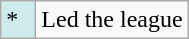<table class="wikitable">
<tr>
<td style="background:#CFECEC; width:1em">*</td>
<td>Led the league</td>
</tr>
</table>
